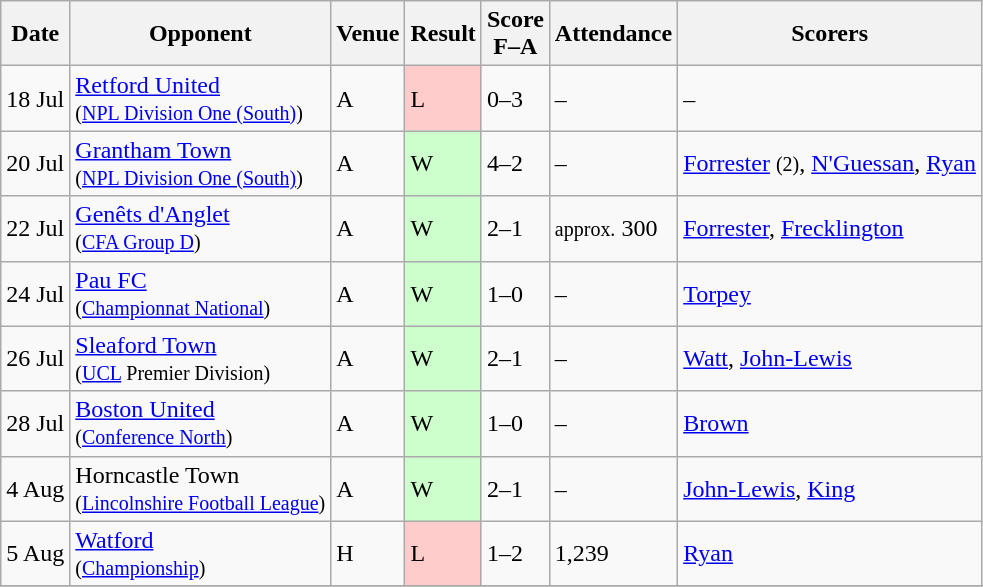<table class="wikitable">
<tr>
<th>Date</th>
<th>Opponent</th>
<th>Venue</th>
<th>Result</th>
<th>Score<br>F–A</th>
<th>Attendance</th>
<th>Scorers</th>
</tr>
<tr>
<td>18 Jul</td>
<td><a href='#'>Retford United</a><br><small>(<a href='#'>NPL Division One (South)</a>)</small></td>
<td>A</td>
<td bgcolor="#FFCCCC">L</td>
<td>0–3</td>
<td>–</td>
<td>–</td>
</tr>
<tr>
<td>20 Jul</td>
<td><a href='#'>Grantham Town</a><br><small>(<a href='#'>NPL Division One (South)</a>)</small></td>
<td>A</td>
<td bgcolor="#CCFFCC">W</td>
<td>4–2</td>
<td>–</td>
<td><a href='#'>Forrester</a> <small>(2)</small>, <a href='#'>N'Guessan</a>, <a href='#'>Ryan</a></td>
</tr>
<tr>
<td>22 Jul</td>
<td><a href='#'>Genêts d'Anglet</a><br><small>(<a href='#'>CFA Group D</a>)</small></td>
<td>A</td>
<td bgcolor="#CCFFCC">W</td>
<td>2–1</td>
<td><small>approx.</small> 300</td>
<td><a href='#'>Forrester</a>, <a href='#'>Frecklington</a></td>
</tr>
<tr>
<td>24 Jul</td>
<td><a href='#'>Pau FC</a><br><small>(<a href='#'>Championnat National</a>)</small></td>
<td>A</td>
<td bgcolor="#CCFFCC">W</td>
<td>1–0</td>
<td>–</td>
<td><a href='#'>Torpey</a></td>
</tr>
<tr>
<td>26 Jul</td>
<td><a href='#'>Sleaford Town</a><br><small>(<a href='#'>UCL</a> Premier Division)</small></td>
<td>A</td>
<td bgcolor="#CCFFCC">W</td>
<td>2–1</td>
<td>–</td>
<td><a href='#'>Watt</a>, <a href='#'>John-Lewis</a></td>
</tr>
<tr>
<td>28 Jul</td>
<td><a href='#'>Boston United</a><br><small>(<a href='#'>Conference North</a>)</small></td>
<td>A</td>
<td bgcolor="#CCFFCC">W</td>
<td>1–0</td>
<td>–</td>
<td><a href='#'>Brown</a></td>
</tr>
<tr>
<td>4 Aug</td>
<td>Horncastle Town<br><small>(<a href='#'>Lincolnshire Football League</a>)</small></td>
<td>A</td>
<td bgcolor="#CCFFCC">W</td>
<td>2–1</td>
<td>–</td>
<td><a href='#'>John-Lewis</a>, <a href='#'>King</a></td>
</tr>
<tr>
<td>5 Aug</td>
<td><a href='#'>Watford</a><br><small>(<a href='#'>Championship</a>)</small></td>
<td>H</td>
<td bgcolor="#FFCCCC">L</td>
<td>1–2</td>
<td>1,239</td>
<td><a href='#'>Ryan</a></td>
</tr>
<tr>
</tr>
</table>
